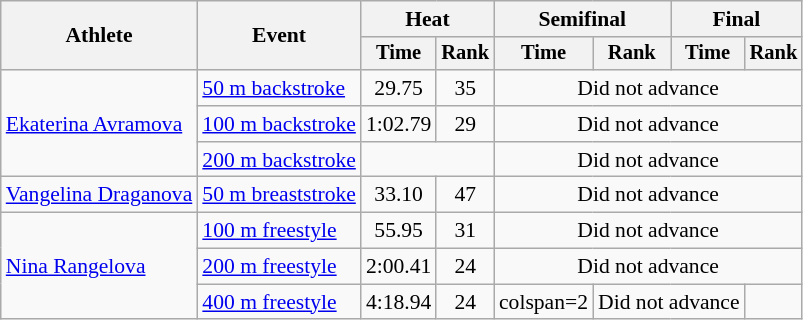<table class=wikitable style="font-size:90%">
<tr>
<th rowspan="2">Athlete</th>
<th rowspan="2">Event</th>
<th colspan="2">Heat</th>
<th colspan="2">Semifinal</th>
<th colspan="2">Final</th>
</tr>
<tr style="font-size:95%">
<th>Time</th>
<th>Rank</th>
<th>Time</th>
<th>Rank</th>
<th>Time</th>
<th>Rank</th>
</tr>
<tr align=center>
<td align=left rowspan=3><a href='#'>Ekaterina Avramova</a></td>
<td align=left><a href='#'>50 m backstroke</a></td>
<td>29.75</td>
<td>35</td>
<td colspan=4>Did not advance</td>
</tr>
<tr align=center>
<td align=left><a href='#'>100 m backstroke</a></td>
<td>1:02.79</td>
<td>29</td>
<td colspan=4>Did not advance</td>
</tr>
<tr align=center>
<td align=left><a href='#'>200 m backstroke</a></td>
<td colspan=2></td>
<td colspan=4>Did not advance</td>
</tr>
<tr align=center>
<td align=left><a href='#'>Vangelina Draganova</a></td>
<td align=left><a href='#'>50 m breaststroke</a></td>
<td>33.10</td>
<td>47</td>
<td colspan=4>Did not advance</td>
</tr>
<tr align=center>
<td align=left rowspan=3><a href='#'>Nina Rangelova</a></td>
<td align=left><a href='#'>100 m freestyle</a></td>
<td>55.95</td>
<td>31</td>
<td colspan=4>Did not advance</td>
</tr>
<tr align=center>
<td align=left><a href='#'>200 m freestyle</a></td>
<td>2:00.41</td>
<td>24</td>
<td colspan=4>Did not advance</td>
</tr>
<tr align=center>
<td align=left><a href='#'>400 m freestyle</a></td>
<td>4:18.94</td>
<td>24</td>
<td>colspan=2 </td>
<td colspan=2>Did not advance</td>
</tr>
</table>
